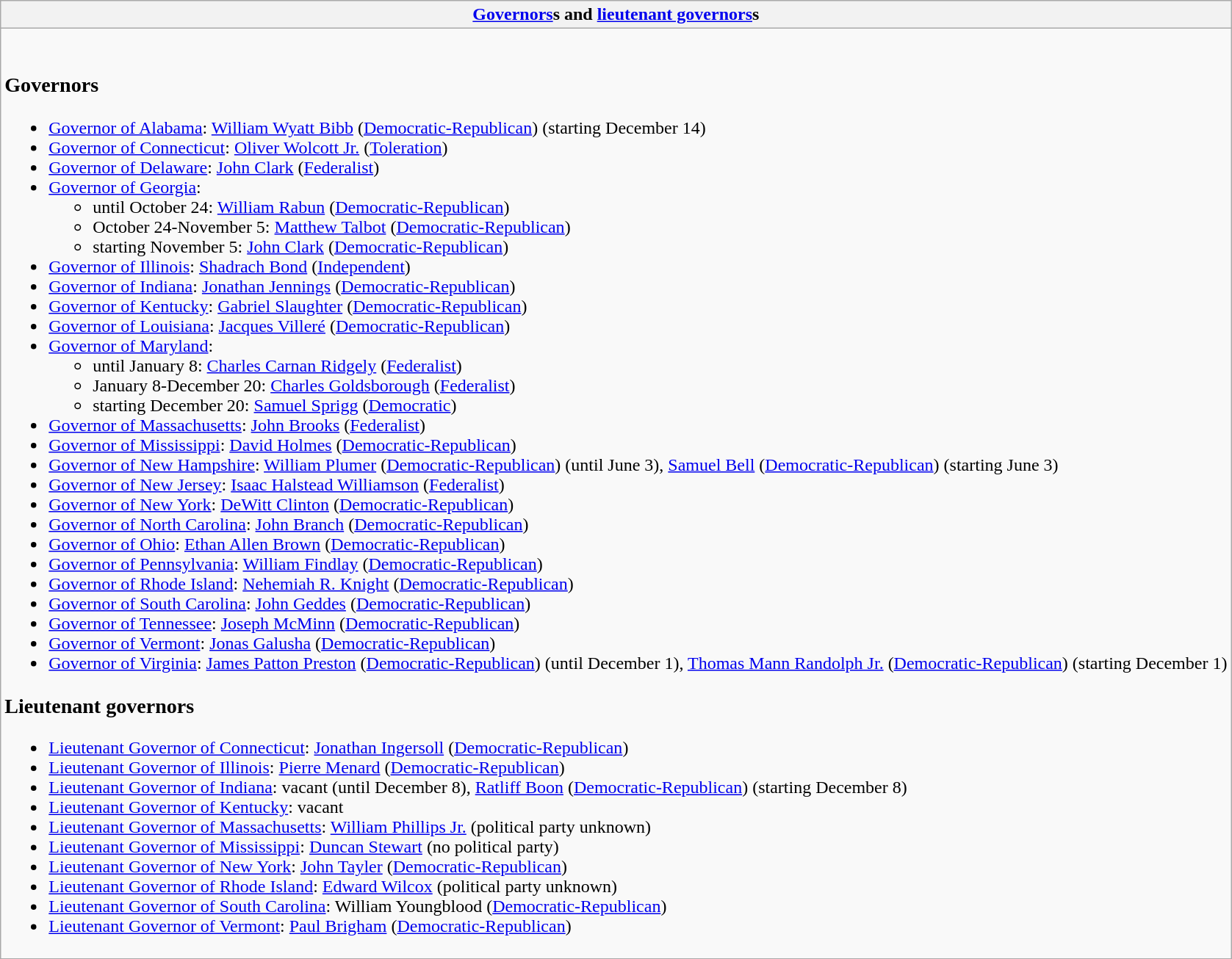<table class="wikitable collapsible collapsed">
<tr>
<th><a href='#'>Governors</a>s and <a href='#'>lieutenant governors</a>s</th>
</tr>
<tr>
<td><br><h3>Governors</h3><ul><li><a href='#'>Governor of Alabama</a>: <a href='#'>William Wyatt Bibb</a> (<a href='#'>Democratic-Republican</a>) (starting December 14)</li><li><a href='#'>Governor of Connecticut</a>: <a href='#'>Oliver Wolcott Jr.</a> (<a href='#'>Toleration</a>)</li><li><a href='#'>Governor of Delaware</a>: <a href='#'>John Clark</a> (<a href='#'>Federalist</a>)</li><li><a href='#'>Governor of Georgia</a>:<ul><li>until October 24: <a href='#'>William Rabun</a> (<a href='#'>Democratic-Republican</a>)</li><li>October 24-November 5: <a href='#'>Matthew Talbot</a> (<a href='#'>Democratic-Republican</a>)</li><li>starting November 5: <a href='#'>John Clark</a> (<a href='#'>Democratic-Republican</a>)</li></ul></li><li><a href='#'>Governor of Illinois</a>: <a href='#'>Shadrach Bond</a> (<a href='#'>Independent</a>)</li><li><a href='#'>Governor of Indiana</a>: <a href='#'>Jonathan Jennings</a> (<a href='#'>Democratic-Republican</a>)</li><li><a href='#'>Governor of Kentucky</a>: <a href='#'>Gabriel Slaughter</a> (<a href='#'>Democratic-Republican</a>)</li><li><a href='#'>Governor of Louisiana</a>: <a href='#'>Jacques Villeré</a> (<a href='#'>Democratic-Republican</a>)</li><li><a href='#'>Governor of Maryland</a>:<ul><li>until January 8: <a href='#'>Charles Carnan Ridgely</a> (<a href='#'>Federalist</a>)</li><li>January 8-December 20: <a href='#'>Charles Goldsborough</a> (<a href='#'>Federalist</a>)</li><li>starting December 20: <a href='#'>Samuel Sprigg</a> (<a href='#'>Democratic</a>)</li></ul></li><li><a href='#'>Governor of Massachusetts</a>: <a href='#'>John Brooks</a> (<a href='#'>Federalist</a>)</li><li><a href='#'>Governor of Mississippi</a>: <a href='#'>David Holmes</a> (<a href='#'>Democratic-Republican</a>)</li><li><a href='#'>Governor of New Hampshire</a>: <a href='#'>William Plumer</a> (<a href='#'>Democratic-Republican</a>) (until June 3), <a href='#'>Samuel Bell</a> (<a href='#'>Democratic-Republican</a>) (starting June 3)</li><li><a href='#'>Governor of New Jersey</a>: <a href='#'>Isaac Halstead Williamson</a> (<a href='#'>Federalist</a>)</li><li><a href='#'>Governor of New York</a>: <a href='#'>DeWitt Clinton</a> (<a href='#'>Democratic-Republican</a>)</li><li><a href='#'>Governor of North Carolina</a>: <a href='#'>John Branch</a> (<a href='#'>Democratic-Republican</a>)</li><li><a href='#'>Governor of Ohio</a>: <a href='#'>Ethan Allen Brown</a> (<a href='#'>Democratic-Republican</a>)</li><li><a href='#'>Governor of Pennsylvania</a>: <a href='#'>William Findlay</a> (<a href='#'>Democratic-Republican</a>)</li><li><a href='#'>Governor of Rhode Island</a>: <a href='#'>Nehemiah R. Knight</a> (<a href='#'>Democratic-Republican</a>)</li><li><a href='#'>Governor of South Carolina</a>: <a href='#'>John Geddes</a> (<a href='#'>Democratic-Republican</a>)</li><li><a href='#'>Governor of Tennessee</a>: <a href='#'>Joseph McMinn</a> (<a href='#'>Democratic-Republican</a>)</li><li><a href='#'>Governor of Vermont</a>: <a href='#'>Jonas Galusha</a> (<a href='#'>Democratic-Republican</a>)</li><li><a href='#'>Governor of Virginia</a>: <a href='#'>James Patton Preston</a> (<a href='#'>Democratic-Republican</a>) (until December 1), <a href='#'>Thomas Mann Randolph Jr.</a> (<a href='#'>Democratic-Republican</a>) (starting December 1)</li></ul><h3>Lieutenant governors</h3><ul><li><a href='#'>Lieutenant Governor of Connecticut</a>: <a href='#'>Jonathan Ingersoll</a> (<a href='#'>Democratic-Republican</a>)</li><li><a href='#'>Lieutenant Governor of Illinois</a>: <a href='#'>Pierre Menard</a> (<a href='#'>Democratic-Republican</a>)</li><li><a href='#'>Lieutenant Governor of Indiana</a>: vacant (until December 8), <a href='#'>Ratliff Boon</a> (<a href='#'>Democratic-Republican</a>) (starting December 8)</li><li><a href='#'>Lieutenant Governor of Kentucky</a>: vacant</li><li><a href='#'>Lieutenant Governor of Massachusetts</a>: <a href='#'>William Phillips Jr.</a> (political party unknown)</li><li><a href='#'>Lieutenant Governor of Mississippi</a>: <a href='#'>Duncan Stewart</a> (no political party)</li><li><a href='#'>Lieutenant Governor of New York</a>: <a href='#'>John Tayler</a> (<a href='#'>Democratic-Republican</a>)</li><li><a href='#'>Lieutenant Governor of Rhode Island</a>: <a href='#'>Edward Wilcox</a> (political party unknown)</li><li><a href='#'>Lieutenant Governor of South Carolina</a>: William Youngblood (<a href='#'>Democratic-Republican</a>)</li><li><a href='#'>Lieutenant Governor of Vermont</a>: <a href='#'>Paul Brigham</a> (<a href='#'>Democratic-Republican</a>)</li></ul></td>
</tr>
</table>
